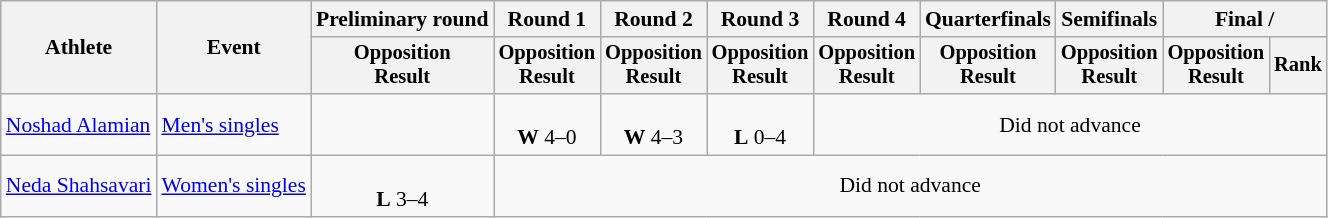<table class="wikitable" style="font-size:90%;">
<tr>
<th rowspan=2>Athlete</th>
<th rowspan=2>Event</th>
<th>Preliminary round</th>
<th>Round 1</th>
<th>Round 2</th>
<th>Round 3</th>
<th>Round 4</th>
<th>Quarterfinals</th>
<th>Semifinals</th>
<th colspan=2>Final / </th>
</tr>
<tr style="font-size:95%">
<th>Opposition<br>Result</th>
<th>Opposition<br>Result</th>
<th>Opposition<br>Result</th>
<th>Opposition<br>Result</th>
<th>Opposition<br>Result</th>
<th>Opposition<br>Result</th>
<th>Opposition<br>Result</th>
<th>Opposition<br>Result</th>
<th>Rank</th>
</tr>
<tr align=center>
<td align=left><a href='#'>Noshad Alamian</a></td>
<td align=left><a href='#'>Men's singles</a></td>
<td></td>
<td><br><strong>W</strong> 4–0</td>
<td><br><strong>W</strong> 4–3</td>
<td><br><strong>L</strong> 0–4</td>
<td colspan=5>Did not advance</td>
</tr>
<tr align=center>
<td align=left><a href='#'>Neda Shahsavari</a></td>
<td align=left><a href='#'>Women's singles</a></td>
<td><br><strong>L</strong> 3–4</td>
<td colspan=8>Did not advance</td>
</tr>
</table>
